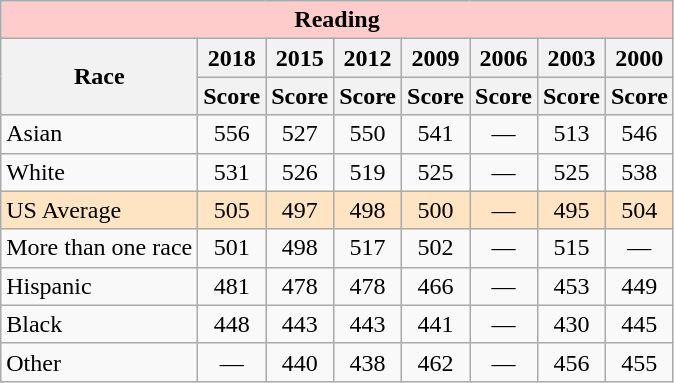<table class="wikitable sortable" style="text-align:center;">
<tr>
<th colspan="8" style="background:#fcc;">Reading</th>
</tr>
<tr>
<th rowspan=2>Race</th>
<th>2018</th>
<th>2015</th>
<th>2012</th>
<th>2009</th>
<th>2006</th>
<th>2003</th>
<th>2000</th>
</tr>
<tr>
<th>Score</th>
<th data-sort-type=number>Score</th>
<th data-sort-type=number>Score</th>
<th data-sort-type=number>Score</th>
<th data-sort-type=number>Score</th>
<th data-sort-type=number>Score</th>
<th data-sort-type=number>Score</th>
</tr>
<tr>
<td style="text-align:left;">Asian</td>
<td>556</td>
<td>527</td>
<td>550</td>
<td>541</td>
<td>—</td>
<td>513</td>
<td>546</td>
</tr>
<tr>
<td style="text-align:left;">White</td>
<td>531</td>
<td>526</td>
<td>519</td>
<td>525</td>
<td>—</td>
<td>525</td>
<td>538</td>
</tr>
<tr style="background-color: #FFE4C4;">
<td style="text-align:left;">US Average</td>
<td>505</td>
<td>497</td>
<td>498</td>
<td>500</td>
<td>—</td>
<td>495</td>
<td>504</td>
</tr>
<tr>
<td style="text-align:left;">More than one race</td>
<td>501</td>
<td>498</td>
<td>517</td>
<td>502</td>
<td>—</td>
<td>515</td>
<td>—</td>
</tr>
<tr>
<td style="text-align:left;">Hispanic</td>
<td>481</td>
<td>478</td>
<td>478</td>
<td>466</td>
<td>—</td>
<td>453</td>
<td>449</td>
</tr>
<tr>
<td style="text-align:left;">Black</td>
<td>448</td>
<td>443</td>
<td>443</td>
<td>441</td>
<td>—</td>
<td>430</td>
<td>445</td>
</tr>
<tr>
<td style="text-align:left;">Other</td>
<td>—</td>
<td>440</td>
<td>438</td>
<td>462</td>
<td>—</td>
<td>456</td>
<td>455</td>
</tr>
</table>
